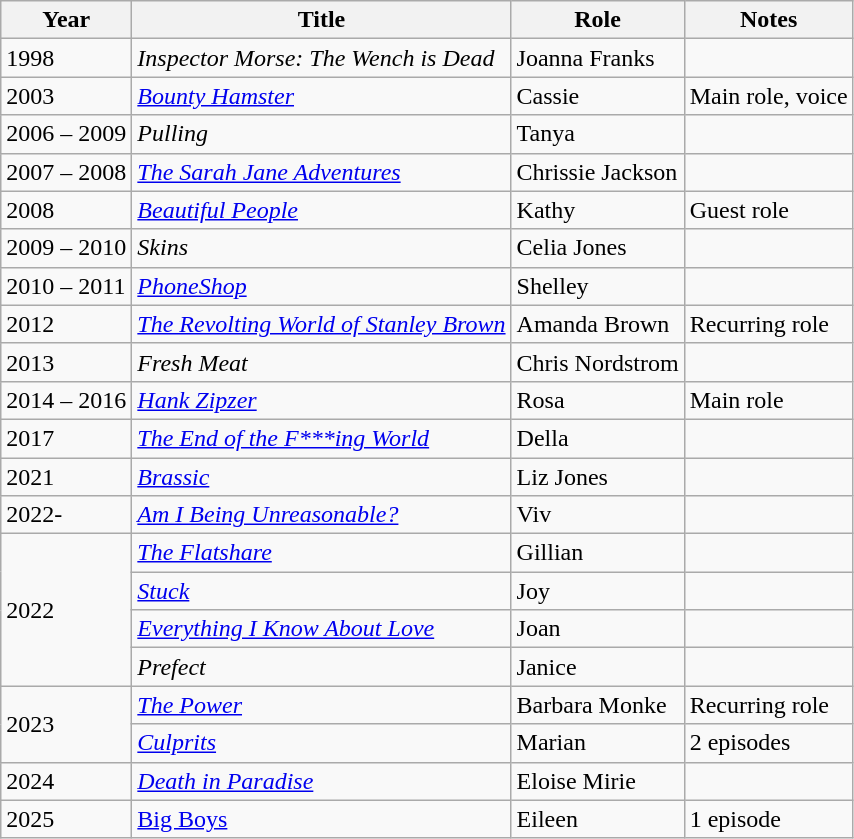<table class="wikitable sortable">
<tr>
<th>Year</th>
<th>Title</th>
<th>Role</th>
<th>Notes</th>
</tr>
<tr>
<td>1998</td>
<td><em>Inspector Morse: The Wench is Dead</em></td>
<td>Joanna Franks</td>
<td></td>
</tr>
<tr>
<td>2003</td>
<td><em><a href='#'>Bounty Hamster</a></em></td>
<td>Cassie</td>
<td>Main role, voice</td>
</tr>
<tr>
<td>2006 – 2009</td>
<td><em>Pulling</em></td>
<td>Tanya</td>
<td></td>
</tr>
<tr>
<td>2007 – 2008</td>
<td><em><a href='#'>The Sarah Jane Adventures</a></em></td>
<td>Chrissie Jackson</td>
<td></td>
</tr>
<tr>
<td>2008</td>
<td><em><a href='#'>Beautiful People</a></em></td>
<td>Kathy</td>
<td>Guest role</td>
</tr>
<tr>
<td>2009 – 2010</td>
<td><em>Skins </em></td>
<td>Celia Jones</td>
<td></td>
</tr>
<tr>
<td>2010 – 2011</td>
<td><em><a href='#'>PhoneShop</a> </em></td>
<td>Shelley</td>
<td></td>
</tr>
<tr>
<td>2012</td>
<td><em><a href='#'>The Revolting World of Stanley Brown</a> </em></td>
<td>Amanda Brown</td>
<td>Recurring role</td>
</tr>
<tr>
<td>2013</td>
<td><em>Fresh Meat</em></td>
<td>Chris Nordstrom</td>
<td></td>
</tr>
<tr>
<td>2014 – 2016</td>
<td><em><a href='#'>Hank Zipzer</a></em></td>
<td>Rosa</td>
<td>Main role</td>
</tr>
<tr>
<td>2017</td>
<td><em><a href='#'>The End of the F***ing World</a></em></td>
<td>Della</td>
<td></td>
</tr>
<tr>
<td>2021</td>
<td><em><a href='#'>Brassic</a></em></td>
<td>Liz Jones</td>
<td></td>
</tr>
<tr>
<td>2022-</td>
<td><em><a href='#'>Am I Being Unreasonable?</a></em></td>
<td>Viv</td>
<td></td>
</tr>
<tr>
<td rowspan="4">2022</td>
<td><em><a href='#'>The Flatshare</a></em></td>
<td>Gillian</td>
<td></td>
</tr>
<tr>
<td><em><a href='#'>Stuck</a></em></td>
<td>Joy</td>
<td></td>
</tr>
<tr>
<td><em><a href='#'>Everything I Know About Love</a></em></td>
<td>Joan</td>
<td></td>
</tr>
<tr>
<td><em>Prefect</em></td>
<td>Janice</td>
<td></td>
</tr>
<tr>
<td rowspan="2">2023</td>
<td><em><a href='#'>The Power</a></em></td>
<td>Barbara Monke</td>
<td>Recurring role</td>
</tr>
<tr>
<td><em><a href='#'>Culprits</a></em></td>
<td>Marian</td>
<td>2 episodes</td>
</tr>
<tr>
<td>2024</td>
<td><em><a href='#'>Death in Paradise</a></em></td>
<td>Eloise Mirie</td>
<td></td>
</tr>
<tr>
<td>2025</td>
<td><a href='#'>Big Boys</a></td>
<td>Eileen</td>
<td>1 episode</td>
</tr>
</table>
